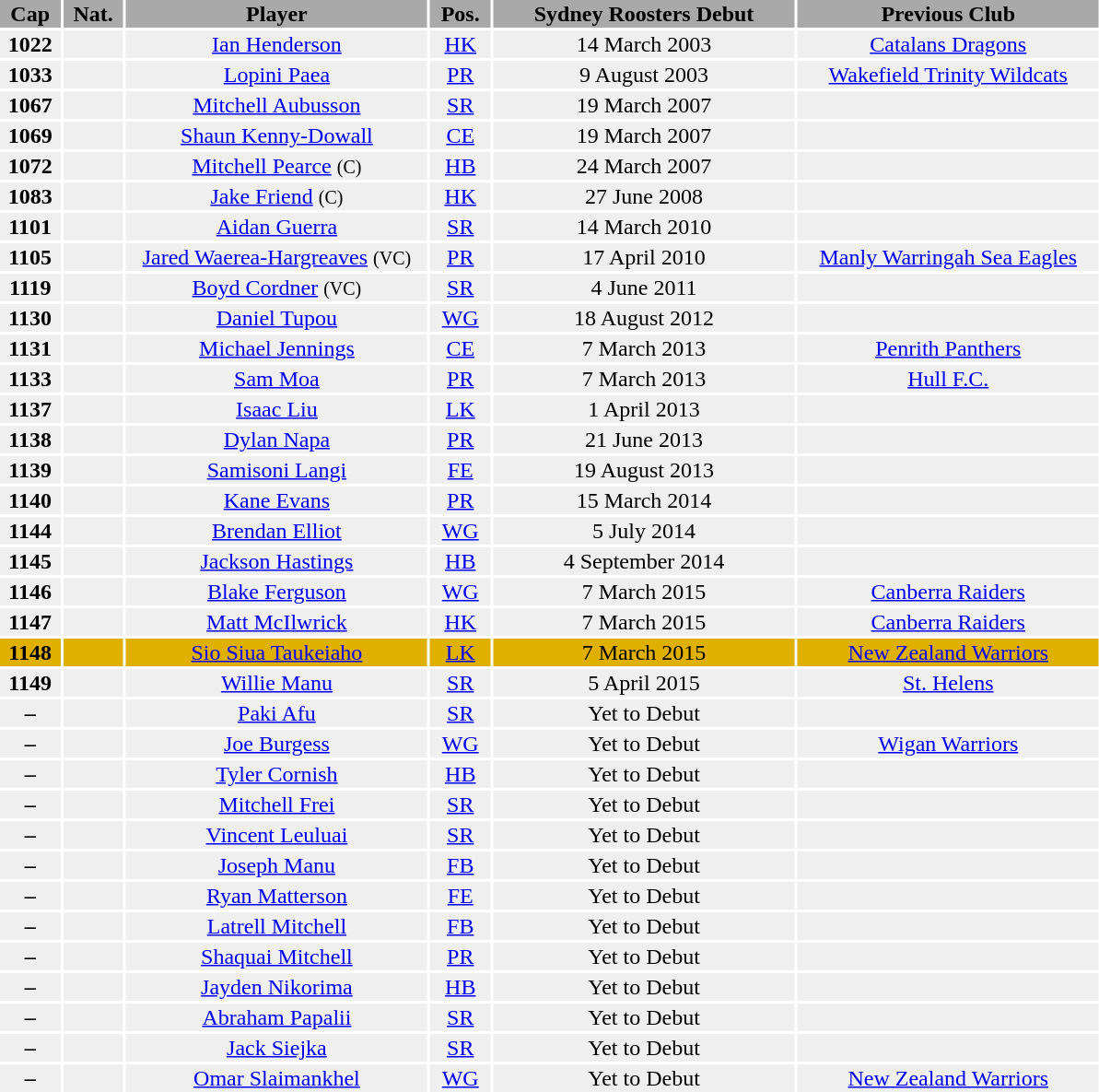<table style="text-align:center">
<tr bgcolor="#A9A9A9">
<th width="5%">Cap</th>
<th width="5%">Nat.</th>
<th width="25%">Player</th>
<th width="5%">Pos.</th>
<th width="25%">Sydney Roosters Debut</th>
<th width="25%">Previous Club</th>
</tr>
<tr bgcolor="#EFEFEF">
<td><strong>1022</strong></td>
<td></td>
<td><a href='#'>Ian Henderson</a></td>
<td><a href='#'>HK</a></td>
<td>14 March 2003</td>
<td><a href='#'>Catalans Dragons</a></td>
</tr>
<tr bgcolor="#EFEFEF">
<td><strong>1033</strong></td>
<td></td>
<td><a href='#'>Lopini Paea</a></td>
<td><a href='#'>PR</a></td>
<td>9 August 2003</td>
<td><a href='#'>Wakefield Trinity Wildcats</a></td>
</tr>
<tr bgcolor="#EFEFEF">
<td><strong>1067</strong></td>
<td></td>
<td><a href='#'>Mitchell Aubusson</a></td>
<td><a href='#'>SR</a></td>
<td>19 March 2007</td>
<td></td>
</tr>
<tr bgcolor="#EFEFEF">
<td><strong>1069</strong></td>
<td></td>
<td><a href='#'>Shaun Kenny-Dowall</a></td>
<td><a href='#'>CE</a></td>
<td>19 March 2007</td>
<td></td>
</tr>
<tr bgcolor="#EFEFEF">
<td><strong>1072</strong></td>
<td></td>
<td><a href='#'>Mitchell Pearce</a> <small>(C)</small></td>
<td><a href='#'>HB</a></td>
<td>24 March 2007</td>
<td></td>
</tr>
<tr bgcolor="#EFEFEF">
<td><strong>1083</strong></td>
<td></td>
<td><a href='#'>Jake Friend</a> <small>(C)</small></td>
<td><a href='#'>HK</a></td>
<td>27 June 2008</td>
<td></td>
</tr>
<tr bgcolor="#EFEFEF">
<td><strong>1101</strong></td>
<td></td>
<td><a href='#'>Aidan Guerra</a></td>
<td><a href='#'>SR</a></td>
<td>14 March 2010</td>
<td></td>
</tr>
<tr bgcolor="#EFEFEF">
<td><strong>1105</strong></td>
<td></td>
<td><a href='#'>Jared Waerea-Hargreaves</a> <small>(VC)</small></td>
<td><a href='#'>PR</a></td>
<td>17 April 2010</td>
<td><a href='#'>Manly Warringah Sea Eagles</a></td>
</tr>
<tr bgcolor="#EFEFEF">
<td><strong>1119</strong></td>
<td></td>
<td><a href='#'>Boyd Cordner</a> <small>(VC)</small></td>
<td><a href='#'>SR</a></td>
<td>4 June 2011</td>
<td></td>
</tr>
<tr bgcolor="#EFEFEF">
<td><strong>1130</strong></td>
<td></td>
<td><a href='#'>Daniel Tupou</a></td>
<td><a href='#'>WG</a></td>
<td>18 August 2012</td>
<td></td>
</tr>
<tr bgcolor="#EFEFEF">
<td><strong>1131</strong></td>
<td></td>
<td><a href='#'>Michael Jennings</a></td>
<td><a href='#'>CE</a></td>
<td>7 March 2013</td>
<td><a href='#'>Penrith Panthers</a></td>
</tr>
<tr bgcolor="#EFEFEF">
<td><strong>1133</strong></td>
<td></td>
<td><a href='#'>Sam Moa</a></td>
<td><a href='#'>PR</a></td>
<td>7 March 2013</td>
<td><a href='#'>Hull F.C.</a></td>
</tr>
<tr bgcolor="#EFEFEF">
<td><strong>1137</strong></td>
<td></td>
<td><a href='#'>Isaac Liu</a></td>
<td><a href='#'>LK</a></td>
<td>1 April 2013</td>
<td></td>
</tr>
<tr bgcolor="#EFEFEF">
<td><strong>1138</strong></td>
<td></td>
<td><a href='#'>Dylan Napa</a></td>
<td><a href='#'>PR</a></td>
<td>21 June 2013</td>
<td></td>
</tr>
<tr bgcolor="#EFEFEF">
<td><strong>1139</strong></td>
<td></td>
<td><a href='#'>Samisoni Langi</a></td>
<td><a href='#'>FE</a></td>
<td>19 August 2013</td>
<td></td>
</tr>
<tr bgcolor="#EFEFEF">
<td><strong>1140</strong></td>
<td></td>
<td><a href='#'>Kane Evans</a></td>
<td><a href='#'>PR</a></td>
<td>15 March 2014</td>
<td></td>
</tr>
<tr bgcolor="#EFEFEF">
<td><strong>1144</strong></td>
<td></td>
<td><a href='#'>Brendan Elliot</a></td>
<td><a href='#'>WG</a></td>
<td>5 July 2014</td>
<td></td>
</tr>
<tr bgcolor="#EFEFEF">
<td><strong>1145</strong></td>
<td></td>
<td><a href='#'>Jackson Hastings</a></td>
<td><a href='#'>HB</a></td>
<td>4 September 2014</td>
<td></td>
</tr>
<tr bgcolor="#EFEFEF">
<td><strong>1146</strong></td>
<td></td>
<td><a href='#'>Blake Ferguson</a></td>
<td><a href='#'>WG</a></td>
<td>7 March 2015</td>
<td><a href='#'>Canberra Raiders</a></td>
</tr>
<tr bgcolor="#EFEFEF">
<td><strong>1147</strong></td>
<td></td>
<td><a href='#'>Matt McIlwrick</a></td>
<td><a href='#'>HK</a></td>
<td>7 March 2015</td>
<td><a href='#'>Canberra Raiders</a></td>
</tr>
<tr bgcolor="#E|- bgcolor="#EFEFEF">
<td><strong>1148</strong></td>
<td></td>
<td><a href='#'>Sio Siua Taukeiaho</a></td>
<td><a href='#'>LK</a></td>
<td>7 March 2015</td>
<td><a href='#'>New Zealand Warriors</a></td>
</tr>
<tr bgcolor="#EFEFEF">
<td><strong>1149</strong></td>
<td></td>
<td><a href='#'>Willie Manu</a></td>
<td><a href='#'>SR</a></td>
<td>5 April 2015</td>
<td><a href='#'>St. Helens</a></td>
</tr>
<tr bgcolor="#EFEFEF">
<td><strong>–</strong></td>
<td></td>
<td><a href='#'>Paki Afu</a></td>
<td><a href='#'>SR</a></td>
<td>Yet to Debut</td>
<td></td>
</tr>
<tr bgcolor="#EFEFEF">
<td><strong>–</strong></td>
<td></td>
<td><a href='#'>Joe Burgess</a></td>
<td><a href='#'>WG</a></td>
<td>Yet to Debut</td>
<td><a href='#'>Wigan Warriors</a></td>
</tr>
<tr bgcolor="#EFEFEF">
<td><strong>–</strong></td>
<td></td>
<td><a href='#'>Tyler Cornish</a></td>
<td><a href='#'>HB</a></td>
<td>Yet to Debut</td>
<td></td>
</tr>
<tr bgcolor="#EFEFEF">
<td><strong>–</strong></td>
<td></td>
<td><a href='#'>Mitchell Frei</a></td>
<td><a href='#'>SR</a></td>
<td>Yet to Debut</td>
<td></td>
</tr>
<tr bgcolor="#EFEFEF">
<td><strong>–</strong></td>
<td></td>
<td><a href='#'>Vincent Leuluai</a></td>
<td><a href='#'>SR</a></td>
<td>Yet to Debut</td>
<td></td>
</tr>
<tr bgcolor="#EFEFEF">
<td><strong>–</strong></td>
<td></td>
<td><a href='#'>Joseph Manu</a></td>
<td><a href='#'>FB</a></td>
<td>Yet to Debut</td>
<td></td>
</tr>
<tr bgcolor="#EFEFEF">
<td><strong>–</strong></td>
<td></td>
<td><a href='#'>Ryan Matterson</a></td>
<td><a href='#'>FE</a></td>
<td>Yet to Debut</td>
<td></td>
</tr>
<tr bgcolor="#EFEFEF">
<td><strong>–</strong></td>
<td></td>
<td><a href='#'>Latrell Mitchell</a></td>
<td><a href='#'>FB</a></td>
<td>Yet to Debut</td>
<td></td>
</tr>
<tr bgcolor="#EFEFEF">
<td><strong>–</strong></td>
<td></td>
<td><a href='#'>Shaquai Mitchell</a></td>
<td><a href='#'>PR</a></td>
<td>Yet to Debut</td>
<td></td>
</tr>
<tr bgcolor="#EFEFEF">
<td><strong>–</strong></td>
<td></td>
<td><a href='#'>Jayden Nikorima</a></td>
<td><a href='#'>HB</a></td>
<td>Yet to Debut</td>
<td></td>
</tr>
<tr bgcolor="#EFEFEF">
<td><strong>–</strong></td>
<td></td>
<td><a href='#'>Abraham Papalii</a></td>
<td><a href='#'>SR</a></td>
<td>Yet to Debut</td>
<td></td>
</tr>
<tr bgcolor="#EFEFEF">
<td><strong>–</strong></td>
<td></td>
<td><a href='#'>Jack Siejka</a></td>
<td><a href='#'>SR</a></td>
<td>Yet to Debut</td>
<td></td>
</tr>
<tr bgcolor="#EFEFEF">
<td><strong>–</strong></td>
<td></td>
<td><a href='#'>Omar Slaimankhel</a></td>
<td><a href='#'>WG</a></td>
<td>Yet to Debut</td>
<td><a href='#'>New Zealand Warriors</a></td>
</tr>
</table>
